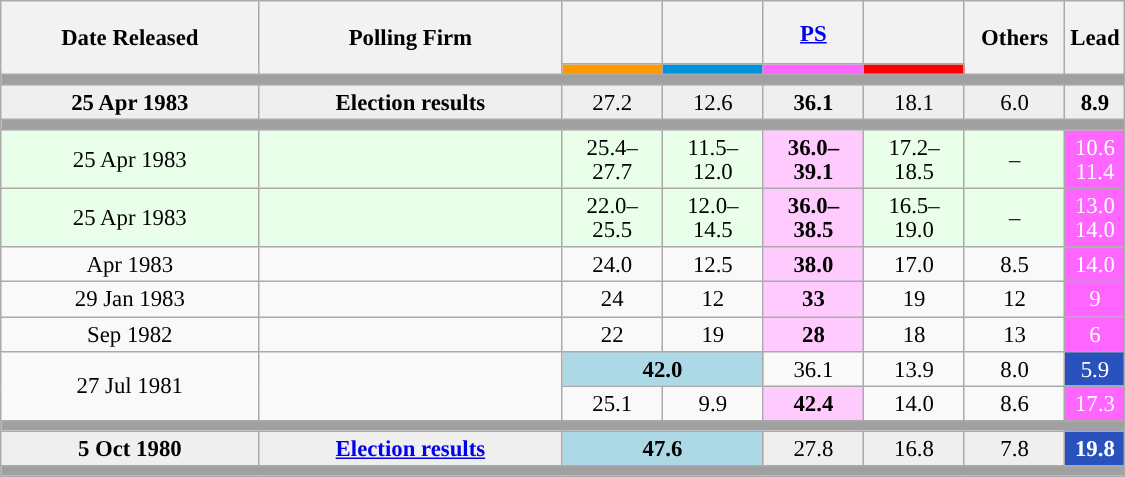<table class="wikitable" style="text-align:center; font-size:95%; line-height:16px;">
<tr style="height:42px;">
<th style="width:165px;" rowspan="2">Date Released</th>
<th style="width:195px;" rowspan="2">Polling Firm</th>
<th></th>
<th></th>
<th><a href='#'>PS</a></th>
<th></th>
<th style="width:60px;" rowspan="2">Others</th>
<th style="width:25px;" rowspan="2">Lead</th>
</tr>
<tr>
<th style="color:inherit;background:#FF9900; width:60px;"></th>
<th style="color:inherit;background:#0093DD; width:60px;"></th>
<th style="color:inherit;background:#FF66FF; width:60px;"></th>
<th style="color:inherit;background:red; width:60px;"></th>
</tr>
<tr>
<td colspan="9" style="background:#A0A0A0"></td>
</tr>
<tr style="background:#EFEFEF;">
<td data-sort-value="2019-10-06"><strong>25 Apr 1983</strong></td>
<td><strong>Election results</strong></td>
<td>27.2<br></td>
<td>12.6<br></td>
<td><strong>36.1</strong><br></td>
<td>18.1<br></td>
<td>6.0<br></td>
<td style="background:"><strong>8.9</strong></td>
</tr>
<tr>
<td colspan="9" style="background:#A0A0A0"></td>
</tr>
<tr style="background:#EAFFEA"|>
<td align="center">25 Apr 1983</td>
<td align="center"> </td>
<td align="center">25.4–27.7<br></td>
<td align="center">11.5–12.0<br></td>
<td align="center" style="background:#FFCBFF"><strong>36.0–39.1</strong><br></td>
<td align="center">17.2–18.5<br></td>
<td align="center">–</td>
<td style="background:#FF66FF; color:white">10.6<br>11.4</td>
</tr>
<tr style="background:#EAFFEA"|>
<td align="center">25 Apr 1983</td>
<td align="center"> </td>
<td align="center">22.0–25.5<br></td>
<td align="center">12.0–14.5<br></td>
<td align="center" style="background:#FFCBFF"><strong>36.0–38.5</strong><br></td>
<td align="center">16.5–19.0<br></td>
<td align="center">–</td>
<td style="background:#FF66FF; color:white">13.0<br>14.0</td>
</tr>
<tr>
<td align="center">Apr 1983</td>
<td align="center"></td>
<td align="center">24.0</td>
<td align="center">12.5</td>
<td align="center" style="background:#FFCBFF"><strong>38.0</strong></td>
<td align="center">17.0</td>
<td align="center">8.5</td>
<td style="background:#FF66FF; color:white">14.0</td>
</tr>
<tr>
<td align="center">29 Jan 1983</td>
<td align="center"></td>
<td align="center">24</td>
<td align="center">12</td>
<td align="center" style="background:#FFCBFF"><strong>33</strong></td>
<td align="center">19</td>
<td align="center">12</td>
<td style="background:#FF66FF; color:white">9</td>
</tr>
<tr>
<td align="center">Sep 1982</td>
<td align="center"></td>
<td align="center">22</td>
<td align="center">19</td>
<td align="center" style="background:#FFCBFF"><strong>28</strong></td>
<td align="center">18</td>
<td align="center">13</td>
<td style="background:#FF66FF; color:white">6</td>
</tr>
<tr>
<td rowspan="2" align="center">27 Jul 1981</td>
<td rowspan="2" align="center"></td>
<td align="center" colspan="2" style="background-color:lightblue;"><strong>42.0</strong></td>
<td align="center">36.1</td>
<td align="center">13.9</td>
<td align="center">8.0</td>
<td style="background:#2A52BE; color:white">5.9</td>
</tr>
<tr>
<td align="center">25.1</td>
<td align="center">9.9</td>
<td align="center" style="background:#FFCBFF"><strong>42.4</strong></td>
<td align="center">14.0</td>
<td align="center">8.6</td>
<td style="background:#FF66FF; color:white">17.3</td>
</tr>
<tr>
<td colspan="9" style="background:#A0A0A0"></td>
</tr>
<tr style="background:#EFEFEF;">
<td data-sort-value="2019-10-06"><strong>5 Oct 1980</strong></td>
<td><a href='#'><strong>Election results</strong></a></td>
<td colspan="2" align="center" style="background-color:lightblue;"><strong>47.6</strong><br></td>
<td align="center">27.8<br></td>
<td align="center">16.8<br></td>
<td align="center">7.8<br></td>
<td style="background:#2A52BE; color:white"><strong>19.8</strong></td>
</tr>
<tr>
<td colspan="9" style="background:#A0A0A0"></td>
</tr>
</table>
